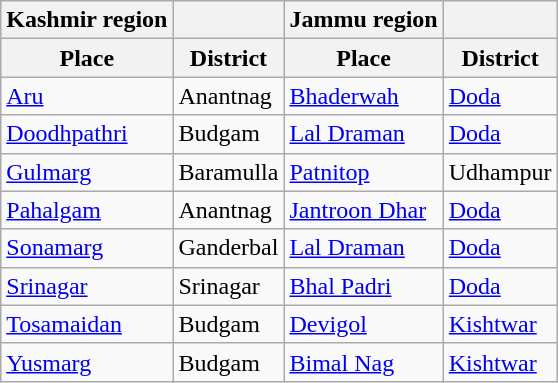<table class="wikitable sortable">
<tr>
<th><strong>Kashmir region</strong></th>
<th></th>
<th><strong>Jammu region</strong></th>
<th></th>
</tr>
<tr>
<th>Place</th>
<th>District</th>
<th>Place</th>
<th>District</th>
</tr>
<tr>
<td><a href='#'>Aru</a></td>
<td>Anantnag</td>
<td><a href='#'>Bhaderwah</a></td>
<td><a href='#'>Doda</a></td>
</tr>
<tr>
<td><a href='#'>Doodhpathri</a></td>
<td>Budgam</td>
<td><a href='#'>Lal Draman</a></td>
<td><a href='#'>Doda</a></td>
</tr>
<tr>
<td><a href='#'>Gulmarg</a></td>
<td>Baramulla</td>
<td><a href='#'>Patnitop</a></td>
<td>Udhampur</td>
</tr>
<tr>
<td><a href='#'>Pahalgam</a></td>
<td>Anantnag</td>
<td><a href='#'>Jantroon Dhar</a></td>
<td><a href='#'>Doda</a></td>
</tr>
<tr>
<td><a href='#'>Sonamarg</a></td>
<td>Ganderbal</td>
<td><a href='#'>Lal Draman</a></td>
<td><a href='#'>Doda</a></td>
</tr>
<tr>
<td><a href='#'>Srinagar</a></td>
<td>Srinagar</td>
<td><a href='#'>Bhal Padri</a></td>
<td><a href='#'>Doda</a></td>
</tr>
<tr>
<td><a href='#'>Tosamaidan</a></td>
<td>Budgam</td>
<td><a href='#'>Devigol</a></td>
<td><a href='#'>Kishtwar</a></td>
</tr>
<tr>
<td><a href='#'>Yusmarg</a></td>
<td>Budgam</td>
<td><a href='#'>Bimal Nag</a></td>
<td><a href='#'>Kishtwar</a></td>
</tr>
</table>
